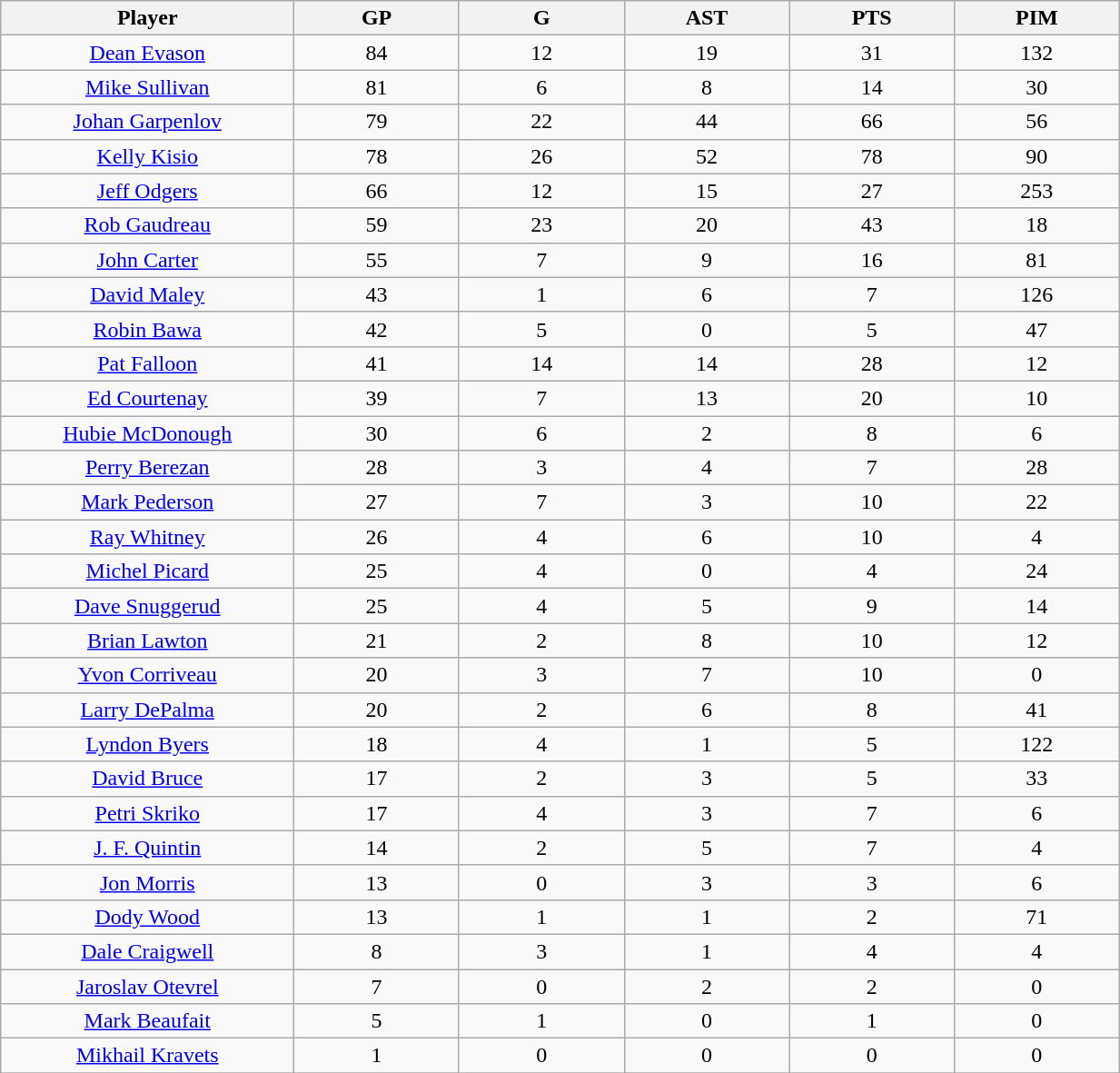<table class="wikitable sortable">
<tr>
<th bgcolor="#DDDDFF" width="16%">Player</th>
<th bgcolor="#DDDDFF" width="9%">GP</th>
<th bgcolor="#DDDDFF" width="9%">G</th>
<th bgcolor="#DDDDFF" width="9%">AST</th>
<th bgcolor="#DDDDFF" width="9%">PTS</th>
<th bgcolor="#DDDDFF" width="9%">PIM</th>
</tr>
<tr align="center">
<td><a href='#'>Dean Evason</a></td>
<td>84</td>
<td>12</td>
<td>19</td>
<td>31</td>
<td>132</td>
</tr>
<tr align="center">
<td><a href='#'>Mike Sullivan</a></td>
<td>81</td>
<td>6</td>
<td>8</td>
<td>14</td>
<td>30</td>
</tr>
<tr align="center">
<td><a href='#'>Johan Garpenlov</a></td>
<td>79</td>
<td>22</td>
<td>44</td>
<td>66</td>
<td>56</td>
</tr>
<tr align="center">
<td><a href='#'>Kelly Kisio</a></td>
<td>78</td>
<td>26</td>
<td>52</td>
<td>78</td>
<td>90</td>
</tr>
<tr align="center">
<td><a href='#'>Jeff Odgers</a></td>
<td>66</td>
<td>12</td>
<td>15</td>
<td>27</td>
<td>253</td>
</tr>
<tr align="center">
<td><a href='#'>Rob Gaudreau</a></td>
<td>59</td>
<td>23</td>
<td>20</td>
<td>43</td>
<td>18</td>
</tr>
<tr align="center">
<td><a href='#'>John Carter</a></td>
<td>55</td>
<td>7</td>
<td>9</td>
<td>16</td>
<td>81</td>
</tr>
<tr align="center">
<td><a href='#'>David Maley</a></td>
<td>43</td>
<td>1</td>
<td>6</td>
<td>7</td>
<td>126</td>
</tr>
<tr align="center">
<td><a href='#'>Robin Bawa</a></td>
<td>42</td>
<td>5</td>
<td>0</td>
<td>5</td>
<td>47</td>
</tr>
<tr align="center">
<td><a href='#'>Pat Falloon</a></td>
<td>41</td>
<td>14</td>
<td>14</td>
<td>28</td>
<td>12</td>
</tr>
<tr align="center">
<td><a href='#'>Ed Courtenay</a></td>
<td>39</td>
<td>7</td>
<td>13</td>
<td>20</td>
<td>10</td>
</tr>
<tr align="center">
<td><a href='#'>Hubie McDonough</a></td>
<td>30</td>
<td>6</td>
<td>2</td>
<td>8</td>
<td>6</td>
</tr>
<tr align="center">
<td><a href='#'>Perry Berezan</a></td>
<td>28</td>
<td>3</td>
<td>4</td>
<td>7</td>
<td>28</td>
</tr>
<tr align="center">
<td><a href='#'>Mark Pederson</a></td>
<td>27</td>
<td>7</td>
<td>3</td>
<td>10</td>
<td>22</td>
</tr>
<tr align="center">
<td><a href='#'>Ray Whitney</a></td>
<td>26</td>
<td>4</td>
<td>6</td>
<td>10</td>
<td>4</td>
</tr>
<tr align="center">
<td><a href='#'>Michel Picard</a></td>
<td>25</td>
<td>4</td>
<td>0</td>
<td>4</td>
<td>24</td>
</tr>
<tr align="center">
<td><a href='#'>Dave Snuggerud</a></td>
<td>25</td>
<td>4</td>
<td>5</td>
<td>9</td>
<td>14</td>
</tr>
<tr align="center">
<td><a href='#'>Brian Lawton</a></td>
<td>21</td>
<td>2</td>
<td>8</td>
<td>10</td>
<td>12</td>
</tr>
<tr align="center">
<td><a href='#'>Yvon Corriveau</a></td>
<td>20</td>
<td>3</td>
<td>7</td>
<td>10</td>
<td>0</td>
</tr>
<tr align="center">
<td><a href='#'>Larry DePalma</a></td>
<td>20</td>
<td>2</td>
<td>6</td>
<td>8</td>
<td>41</td>
</tr>
<tr align="center">
<td><a href='#'>Lyndon Byers</a></td>
<td>18</td>
<td>4</td>
<td>1</td>
<td>5</td>
<td>122</td>
</tr>
<tr align="center">
<td><a href='#'>David Bruce</a></td>
<td>17</td>
<td>2</td>
<td>3</td>
<td>5</td>
<td>33</td>
</tr>
<tr align="center">
<td><a href='#'>Petri Skriko</a></td>
<td>17</td>
<td>4</td>
<td>3</td>
<td>7</td>
<td>6</td>
</tr>
<tr align="center">
<td><a href='#'>J. F. Quintin</a></td>
<td>14</td>
<td>2</td>
<td>5</td>
<td>7</td>
<td>4</td>
</tr>
<tr align="center">
<td><a href='#'>Jon Morris</a></td>
<td>13</td>
<td>0</td>
<td>3</td>
<td>3</td>
<td>6</td>
</tr>
<tr align="center">
<td><a href='#'>Dody Wood</a></td>
<td>13</td>
<td>1</td>
<td>1</td>
<td>2</td>
<td>71</td>
</tr>
<tr align="center">
<td><a href='#'>Dale Craigwell</a></td>
<td>8</td>
<td>3</td>
<td>1</td>
<td>4</td>
<td>4</td>
</tr>
<tr align="center">
<td><a href='#'>Jaroslav Otevrel</a></td>
<td>7</td>
<td>0</td>
<td>2</td>
<td>2</td>
<td>0</td>
</tr>
<tr align="center">
<td><a href='#'>Mark Beaufait</a></td>
<td>5</td>
<td>1</td>
<td>0</td>
<td>1</td>
<td>0</td>
</tr>
<tr align="center">
<td><a href='#'>Mikhail Kravets</a></td>
<td>1</td>
<td>0</td>
<td>0</td>
<td>0</td>
<td>0</td>
</tr>
<tr align="center">
</tr>
</table>
